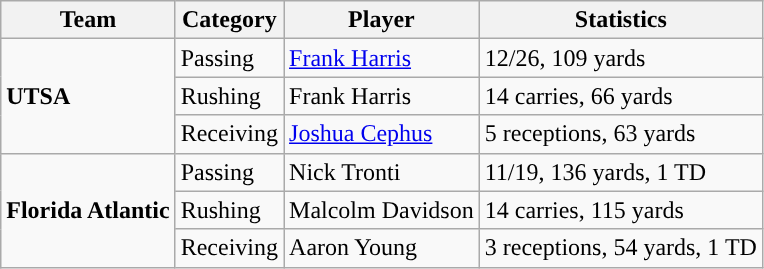<table class="wikitable" style="float: left;">
<tr>
<th>Team</th>
<th>Category</th>
<th>Player</th>
<th>Statistics</th>
</tr>
<tr>
<td rowspan=3><strong>UTSA</strong></td>
<td>Passing</td>
<td><a href='#'>Frank Harris</a></td>
<td>12/26, 109 yards</td>
</tr>
<tr>
<td>Rushing</td>
<td>Frank Harris</td>
<td>14 carries, 66 yards</td>
</tr>
<tr>
<td>Receiving</td>
<td><a href='#'>Joshua Cephus</a></td>
<td>5 receptions, 63 yards</td>
</tr>
<tr>
<td rowspan=3><strong>Florida Atlantic</strong></td>
<td>Passing</td>
<td>Nick Tronti</td>
<td>11/19, 136 yards, 1 TD</td>
</tr>
<tr>
<td>Rushing</td>
<td>Malcolm Davidson</td>
<td>14 carries, 115 yards</td>
</tr>
<tr>
<td>Receiving</td>
<td>Aaron Young</td>
<td>3 receptions, 54 yards, 1 TD</td>
</tr>
</table>
